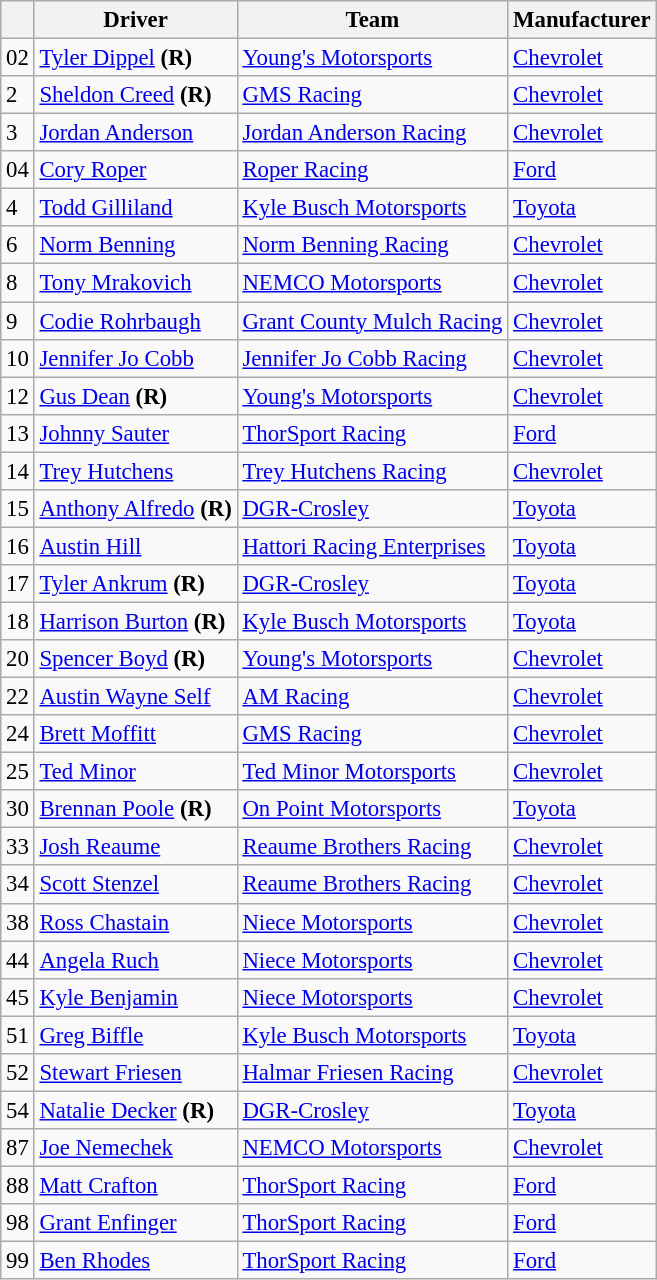<table class="wikitable" style="font-size:95%">
<tr>
<th></th>
<th>Driver</th>
<th>Team</th>
<th>Manufacturer</th>
</tr>
<tr>
<td>02</td>
<td><a href='#'>Tyler Dippel</a> <strong>(R)</strong></td>
<td><a href='#'>Young's Motorsports</a></td>
<td><a href='#'>Chevrolet</a></td>
</tr>
<tr>
<td>2</td>
<td><a href='#'>Sheldon Creed</a> <strong>(R)</strong></td>
<td><a href='#'>GMS Racing</a></td>
<td><a href='#'>Chevrolet</a></td>
</tr>
<tr>
<td>3</td>
<td><a href='#'>Jordan Anderson</a></td>
<td><a href='#'>Jordan Anderson Racing</a></td>
<td><a href='#'>Chevrolet</a></td>
</tr>
<tr>
<td>04</td>
<td><a href='#'>Cory Roper</a></td>
<td><a href='#'>Roper Racing</a></td>
<td><a href='#'>Ford</a></td>
</tr>
<tr>
<td>4</td>
<td><a href='#'>Todd Gilliland</a></td>
<td><a href='#'>Kyle Busch Motorsports</a></td>
<td><a href='#'>Toyota</a></td>
</tr>
<tr>
<td>6</td>
<td><a href='#'>Norm Benning</a></td>
<td><a href='#'>Norm Benning Racing</a></td>
<td><a href='#'>Chevrolet</a></td>
</tr>
<tr>
<td>8</td>
<td><a href='#'>Tony Mrakovich</a></td>
<td><a href='#'>NEMCO Motorsports</a></td>
<td><a href='#'>Chevrolet</a></td>
</tr>
<tr>
<td>9</td>
<td><a href='#'>Codie Rohrbaugh</a></td>
<td><a href='#'>Grant County Mulch Racing</a></td>
<td><a href='#'>Chevrolet</a></td>
</tr>
<tr>
<td>10</td>
<td><a href='#'>Jennifer Jo Cobb</a></td>
<td><a href='#'>Jennifer Jo Cobb Racing</a></td>
<td><a href='#'>Chevrolet</a></td>
</tr>
<tr>
<td>12</td>
<td><a href='#'>Gus Dean</a> <strong>(R)</strong></td>
<td><a href='#'>Young's Motorsports</a></td>
<td><a href='#'>Chevrolet</a></td>
</tr>
<tr>
<td>13</td>
<td><a href='#'>Johnny Sauter</a></td>
<td><a href='#'>ThorSport Racing</a></td>
<td><a href='#'>Ford</a></td>
</tr>
<tr>
<td>14</td>
<td><a href='#'>Trey Hutchens</a></td>
<td><a href='#'>Trey Hutchens Racing</a></td>
<td><a href='#'>Chevrolet</a></td>
</tr>
<tr>
<td>15</td>
<td><a href='#'>Anthony Alfredo</a> <strong>(R)</strong></td>
<td><a href='#'>DGR-Crosley</a></td>
<td><a href='#'>Toyota</a></td>
</tr>
<tr>
<td>16</td>
<td><a href='#'>Austin Hill</a></td>
<td><a href='#'>Hattori Racing Enterprises</a></td>
<td><a href='#'>Toyota</a></td>
</tr>
<tr>
<td>17</td>
<td><a href='#'>Tyler Ankrum</a> <strong>(R)</strong></td>
<td><a href='#'>DGR-Crosley</a></td>
<td><a href='#'>Toyota</a></td>
</tr>
<tr>
<td>18</td>
<td><a href='#'>Harrison Burton</a> <strong>(R)</strong></td>
<td><a href='#'>Kyle Busch Motorsports</a></td>
<td><a href='#'>Toyota</a></td>
</tr>
<tr>
<td>20</td>
<td><a href='#'>Spencer Boyd</a> <strong>(R)</strong></td>
<td><a href='#'>Young's Motorsports</a></td>
<td><a href='#'>Chevrolet</a></td>
</tr>
<tr>
<td>22</td>
<td><a href='#'>Austin Wayne Self</a></td>
<td><a href='#'>AM Racing</a></td>
<td><a href='#'>Chevrolet</a></td>
</tr>
<tr>
<td>24</td>
<td><a href='#'>Brett Moffitt</a></td>
<td><a href='#'>GMS Racing</a></td>
<td><a href='#'>Chevrolet</a></td>
</tr>
<tr>
<td>25</td>
<td><a href='#'>Ted Minor</a></td>
<td><a href='#'>Ted Minor Motorsports</a></td>
<td><a href='#'>Chevrolet</a></td>
</tr>
<tr>
<td>30</td>
<td><a href='#'>Brennan Poole</a> <strong>(R)</strong></td>
<td><a href='#'>On Point Motorsports</a></td>
<td><a href='#'>Toyota</a></td>
</tr>
<tr>
<td>33</td>
<td><a href='#'>Josh Reaume</a></td>
<td><a href='#'>Reaume Brothers Racing</a></td>
<td><a href='#'>Chevrolet</a></td>
</tr>
<tr>
<td>34</td>
<td><a href='#'>Scott Stenzel</a></td>
<td><a href='#'>Reaume Brothers Racing</a></td>
<td><a href='#'>Chevrolet</a></td>
</tr>
<tr>
<td>38</td>
<td><a href='#'>Ross Chastain</a></td>
<td><a href='#'>Niece Motorsports</a></td>
<td><a href='#'>Chevrolet</a></td>
</tr>
<tr>
<td>44</td>
<td><a href='#'>Angela Ruch</a></td>
<td><a href='#'>Niece Motorsports</a></td>
<td><a href='#'>Chevrolet</a></td>
</tr>
<tr>
<td>45</td>
<td><a href='#'>Kyle Benjamin</a></td>
<td><a href='#'>Niece Motorsports</a></td>
<td><a href='#'>Chevrolet</a></td>
</tr>
<tr>
<td>51</td>
<td><a href='#'>Greg Biffle</a></td>
<td><a href='#'>Kyle Busch Motorsports</a></td>
<td><a href='#'>Toyota</a></td>
</tr>
<tr>
<td>52</td>
<td><a href='#'>Stewart Friesen</a></td>
<td><a href='#'>Halmar Friesen Racing</a></td>
<td><a href='#'>Chevrolet</a></td>
</tr>
<tr>
<td>54</td>
<td><a href='#'>Natalie Decker</a> <strong>(R)</strong></td>
<td><a href='#'>DGR-Crosley</a></td>
<td><a href='#'>Toyota</a></td>
</tr>
<tr>
<td>87</td>
<td><a href='#'>Joe Nemechek</a></td>
<td><a href='#'>NEMCO Motorsports</a></td>
<td><a href='#'>Chevrolet</a></td>
</tr>
<tr>
<td>88</td>
<td><a href='#'>Matt Crafton</a></td>
<td><a href='#'>ThorSport Racing</a></td>
<td><a href='#'>Ford</a></td>
</tr>
<tr>
<td>98</td>
<td><a href='#'>Grant Enfinger</a></td>
<td><a href='#'>ThorSport Racing</a></td>
<td><a href='#'>Ford</a></td>
</tr>
<tr>
<td>99</td>
<td><a href='#'>Ben Rhodes</a></td>
<td><a href='#'>ThorSport Racing</a></td>
<td><a href='#'>Ford</a></td>
</tr>
</table>
